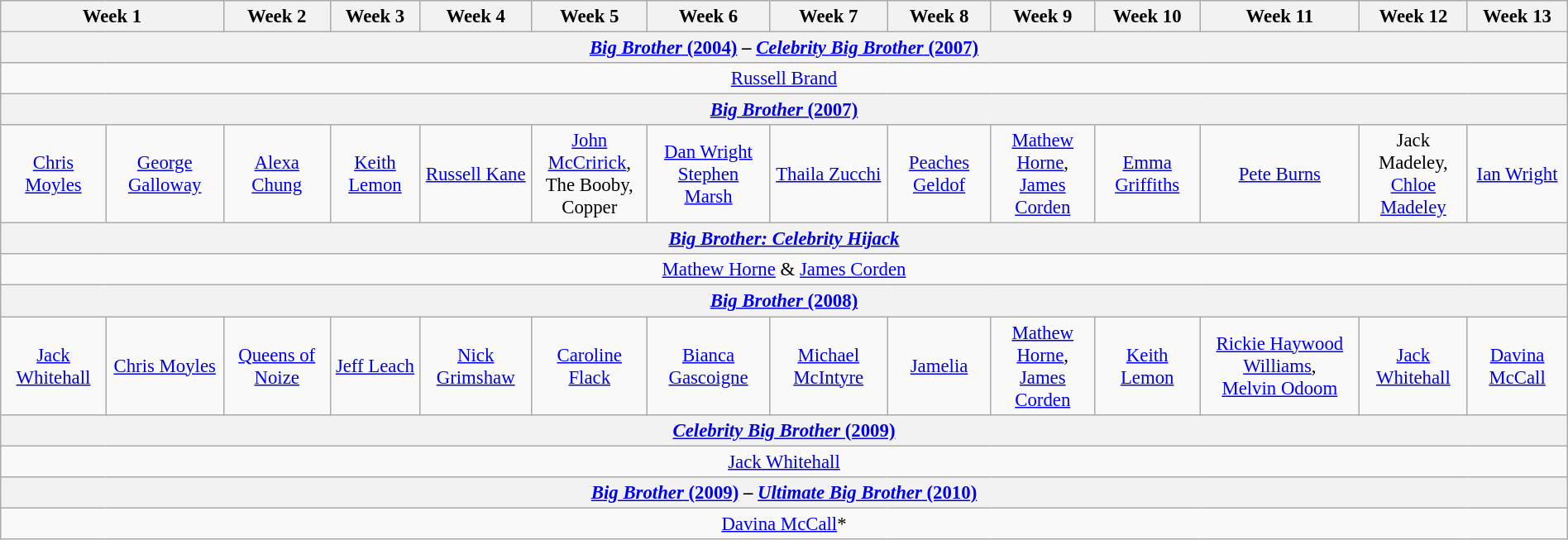<table class="wikitable" style="font-size:95%; text-align:center; width: 100%; margin-left: auto; margin-right: auto;">
<tr>
<th Colspan=2>Week 1</th>
<th>Week 2</th>
<th>Week 3</th>
<th>Week 4</th>
<th>Week 5</th>
<th>Week 6</th>
<th>Week 7</th>
<th>Week 8</th>
<th>Week 9</th>
<th>Week 10</th>
<th>Week 11</th>
<th>Week 12</th>
<th>Week 13</th>
</tr>
<tr>
<th colspan="14"><strong><a href='#'><em>Big Brother</em> (2004)</a></strong> – <strong><a href='#'><em>Celebrity Big Brother</em> (2007)</a></strong></th>
</tr>
<tr>
<td colspan=14><a href='#'>Russell Brand</a></td>
</tr>
<tr>
<th colspan="14"><strong><a href='#'><em>Big Brother</em> (2007)</a></strong></th>
</tr>
<tr>
<td><a href='#'>Chris Moyles</a></td>
<td><a href='#'>George Galloway</a></td>
<td><a href='#'>Alexa Chung</a></td>
<td><a href='#'>Keith Lemon</a></td>
<td><a href='#'>Russell Kane</a></td>
<td><a href='#'>John McCririck</a>,<br>The Booby,<br>Copper</td>
<td><a href='#'>Dan Wright</a><br><a href='#'>Stephen Marsh</a></td>
<td><a href='#'>Thaila Zucchi</a></td>
<td><a href='#'>Peaches Geldof</a></td>
<td><a href='#'>Mathew Horne</a>,<br><a href='#'>James Corden</a></td>
<td><a href='#'>Emma Griffiths</a></td>
<td><a href='#'>Pete Burns</a></td>
<td>Jack Madeley,<br><a href='#'>Chloe Madeley</a></td>
<td><a href='#'>Ian Wright</a></td>
</tr>
<tr>
<th colspan="14"><strong><em><a href='#'>Big Brother: Celebrity Hijack</a></em></strong></th>
</tr>
<tr>
<td colspan=14><a href='#'>Mathew Horne</a> & <a href='#'>James Corden</a></td>
</tr>
<tr>
<th colspan="14"><strong><a href='#'><em>Big Brother</em> (2008)</a></strong></th>
</tr>
<tr>
<td style="height: 50px;"><a href='#'>Jack Whitehall</a></td>
<td><a href='#'>Chris Moyles</a></td>
<td><a href='#'>Queens of Noize</a></td>
<td><a href='#'>Jeff Leach</a></td>
<td><a href='#'>Nick Grimshaw</a></td>
<td><a href='#'>Caroline Flack</a></td>
<td><a href='#'>Bianca Gascoigne</a></td>
<td><a href='#'>Michael McIntyre</a></td>
<td><a href='#'>Jamelia</a></td>
<td><a href='#'>Mathew Horne</a>,<br><a href='#'>James Corden</a></td>
<td><a href='#'>Keith Lemon</a></td>
<td><a href='#'>Rickie Haywood Williams</a>,<br><a href='#'>Melvin Odoom</a></td>
<td><a href='#'>Jack Whitehall</a></td>
<td><a href='#'>Davina McCall</a></td>
</tr>
<tr>
<th colspan="14"><strong><a href='#'><em>Celebrity Big Brother</em> (2009)</a></strong></th>
</tr>
<tr>
<td colspan=14><a href='#'>Jack Whitehall</a></td>
</tr>
<tr>
<th colspan="14"><strong><a href='#'><em>Big Brother</em> (2009)</a></strong> – <strong><a href='#'><em>Ultimate Big Brother</em> (2010)</a></strong></th>
</tr>
<tr>
<td colspan=14><a href='#'>Davina McCall</a>*</td>
</tr>
</table>
